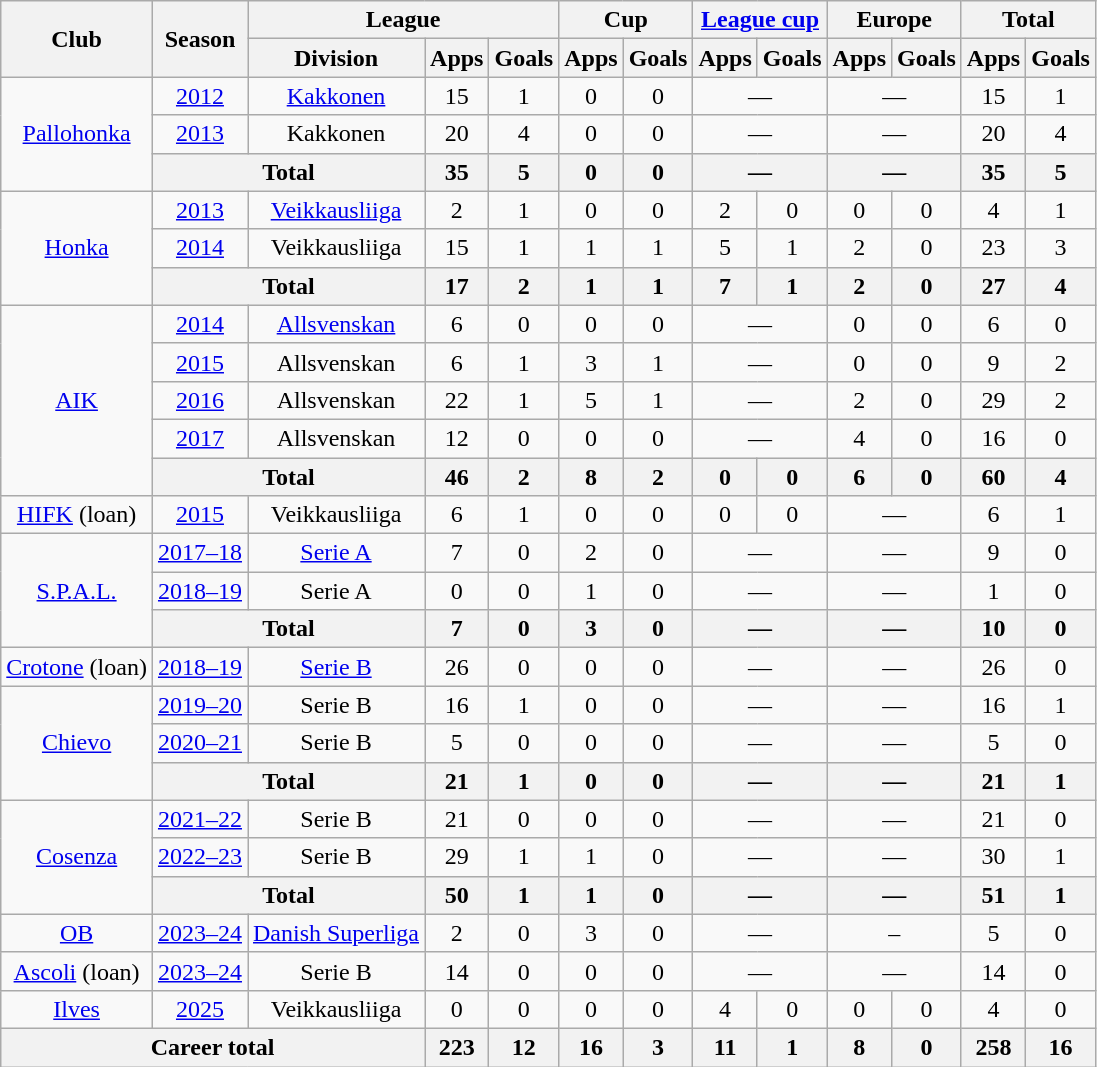<table class="wikitable" style="text-align: center;">
<tr>
<th rowspan="2">Club</th>
<th rowspan="2">Season</th>
<th colspan="3">League</th>
<th colspan="2">Cup</th>
<th colspan="2"><a href='#'>League cup</a></th>
<th colspan="2">Europe</th>
<th colspan="2">Total</th>
</tr>
<tr>
<th>Division</th>
<th>Apps</th>
<th>Goals</th>
<th>Apps</th>
<th>Goals</th>
<th>Apps</th>
<th>Goals</th>
<th>Apps</th>
<th>Goals</th>
<th>Apps</th>
<th>Goals</th>
</tr>
<tr>
<td rowspan="3"><a href='#'>Pallohonka</a></td>
<td><a href='#'>2012</a></td>
<td><a href='#'>Kakkonen</a></td>
<td>15</td>
<td>1</td>
<td>0</td>
<td>0</td>
<td colspan="2">—</td>
<td colspan="2">—</td>
<td>15</td>
<td>1</td>
</tr>
<tr>
<td><a href='#'>2013</a></td>
<td>Kakkonen</td>
<td>20</td>
<td>4</td>
<td>0</td>
<td>0</td>
<td colspan="2">—</td>
<td colspan="2">—</td>
<td>20</td>
<td>4</td>
</tr>
<tr>
<th colspan="2">Total</th>
<th>35</th>
<th>5</th>
<th>0</th>
<th>0</th>
<th colspan="2">—</th>
<th colspan="2">—</th>
<th>35</th>
<th>5</th>
</tr>
<tr>
<td rowspan="3"><a href='#'>Honka</a></td>
<td><a href='#'>2013</a></td>
<td><a href='#'>Veikkausliiga</a></td>
<td>2</td>
<td>1</td>
<td>0</td>
<td>0</td>
<td>2</td>
<td>0</td>
<td>0</td>
<td>0</td>
<td>4</td>
<td>1</td>
</tr>
<tr>
<td><a href='#'>2014</a></td>
<td>Veikkausliiga</td>
<td>15</td>
<td>1</td>
<td>1</td>
<td>1</td>
<td>5</td>
<td>1</td>
<td>2</td>
<td>0</td>
<td>23</td>
<td>3</td>
</tr>
<tr>
<th colspan="2">Total</th>
<th>17</th>
<th>2</th>
<th>1</th>
<th>1</th>
<th>7</th>
<th>1</th>
<th>2</th>
<th>0</th>
<th>27</th>
<th>4</th>
</tr>
<tr>
<td rowspan="5"><a href='#'>AIK</a></td>
<td><a href='#'>2014</a></td>
<td><a href='#'>Allsvenskan</a></td>
<td>6</td>
<td>0</td>
<td>0</td>
<td>0</td>
<td colspan="2">—</td>
<td>0</td>
<td>0</td>
<td>6</td>
<td>0</td>
</tr>
<tr>
<td><a href='#'>2015</a></td>
<td>Allsvenskan</td>
<td>6</td>
<td>1</td>
<td>3</td>
<td>1</td>
<td colspan="2">—</td>
<td>0</td>
<td>0</td>
<td>9</td>
<td>2</td>
</tr>
<tr>
<td><a href='#'>2016</a></td>
<td>Allsvenskan</td>
<td>22</td>
<td>1</td>
<td>5</td>
<td>1</td>
<td colspan="2">—</td>
<td>2</td>
<td>0</td>
<td>29</td>
<td>2</td>
</tr>
<tr>
<td><a href='#'>2017</a></td>
<td>Allsvenskan</td>
<td>12</td>
<td>0</td>
<td>0</td>
<td>0</td>
<td colspan="2">—</td>
<td>4</td>
<td>0</td>
<td>16</td>
<td>0</td>
</tr>
<tr>
<th colspan="2">Total</th>
<th>46</th>
<th>2</th>
<th>8</th>
<th>2</th>
<th>0</th>
<th>0</th>
<th>6</th>
<th>0</th>
<th>60</th>
<th>4</th>
</tr>
<tr>
<td rowspan="1"><a href='#'>HIFK</a> (loan)</td>
<td><a href='#'>2015</a></td>
<td>Veikkausliiga</td>
<td>6</td>
<td>1</td>
<td>0</td>
<td>0</td>
<td>0</td>
<td>0</td>
<td colspan="2">—</td>
<td>6</td>
<td>1</td>
</tr>
<tr>
<td rowspan="3"><a href='#'>S.P.A.L.</a></td>
<td><a href='#'>2017–18</a></td>
<td><a href='#'>Serie A</a></td>
<td>7</td>
<td>0</td>
<td>2</td>
<td>0</td>
<td colspan="2">—</td>
<td colspan="2">—</td>
<td>9</td>
<td>0</td>
</tr>
<tr>
<td><a href='#'>2018–19</a></td>
<td>Serie A</td>
<td>0</td>
<td>0</td>
<td>1</td>
<td>0</td>
<td colspan="2">—</td>
<td colspan="2">—</td>
<td>1</td>
<td>0</td>
</tr>
<tr>
<th colspan="2">Total</th>
<th>7</th>
<th>0</th>
<th>3</th>
<th>0</th>
<th colspan="2">—</th>
<th colspan="2">—</th>
<th>10</th>
<th>0</th>
</tr>
<tr>
<td rowspan="1"><a href='#'>Crotone</a> (loan)</td>
<td><a href='#'>2018–19</a></td>
<td><a href='#'>Serie B</a></td>
<td>26</td>
<td>0</td>
<td>0</td>
<td>0</td>
<td colspan="2">—</td>
<td colspan="2">—</td>
<td>26</td>
<td>0</td>
</tr>
<tr>
<td rowspan="3"><a href='#'>Chievo</a></td>
<td><a href='#'>2019–20</a></td>
<td>Serie B</td>
<td>16</td>
<td>1</td>
<td>0</td>
<td>0</td>
<td colspan="2">—</td>
<td colspan="2">—</td>
<td>16</td>
<td>1</td>
</tr>
<tr>
<td><a href='#'>2020–21</a></td>
<td>Serie B</td>
<td>5</td>
<td>0</td>
<td>0</td>
<td>0</td>
<td colspan="2">—</td>
<td colspan="2">—</td>
<td>5</td>
<td>0</td>
</tr>
<tr>
<th colspan="2">Total</th>
<th>21</th>
<th>1</th>
<th>0</th>
<th>0</th>
<th colspan="2">—</th>
<th colspan="2">—</th>
<th>21</th>
<th>1</th>
</tr>
<tr>
<td rowspan="3"><a href='#'>Cosenza</a></td>
<td><a href='#'>2021–22</a></td>
<td>Serie B</td>
<td>21</td>
<td>0</td>
<td>0</td>
<td>0</td>
<td colspan="2">—</td>
<td colspan="2">—</td>
<td>21</td>
<td>0</td>
</tr>
<tr>
<td><a href='#'>2022–23</a></td>
<td>Serie B</td>
<td>29</td>
<td>1</td>
<td>1</td>
<td>0</td>
<td colspan="2">—</td>
<td colspan="2">—</td>
<td>30</td>
<td>1</td>
</tr>
<tr>
<th colspan="2">Total</th>
<th>50</th>
<th>1</th>
<th>1</th>
<th>0</th>
<th colspan="2">—</th>
<th colspan="2">—</th>
<th>51</th>
<th>1</th>
</tr>
<tr>
<td rowspan="1"><a href='#'>OB</a></td>
<td><a href='#'>2023–24</a></td>
<td><a href='#'>Danish Superliga</a></td>
<td>2</td>
<td>0</td>
<td>3</td>
<td>0</td>
<td colspan="2">—</td>
<td colspan=2>–</td>
<td>5</td>
<td>0</td>
</tr>
<tr>
<td><a href='#'>Ascoli</a> (loan)</td>
<td><a href='#'>2023–24</a></td>
<td>Serie B</td>
<td>14</td>
<td>0</td>
<td>0</td>
<td>0</td>
<td colspan="2">—</td>
<td colspan="2">—</td>
<td>14</td>
<td>0</td>
</tr>
<tr>
<td><a href='#'>Ilves</a></td>
<td><a href='#'>2025</a></td>
<td>Veikkausliiga</td>
<td>0</td>
<td>0</td>
<td>0</td>
<td>0</td>
<td>4</td>
<td>0</td>
<td>0</td>
<td>0</td>
<td>4</td>
<td>0</td>
</tr>
<tr>
<th colspan="3">Career total</th>
<th>223</th>
<th>12</th>
<th>16</th>
<th>3</th>
<th>11</th>
<th>1</th>
<th>8</th>
<th>0</th>
<th>258</th>
<th>16</th>
</tr>
</table>
